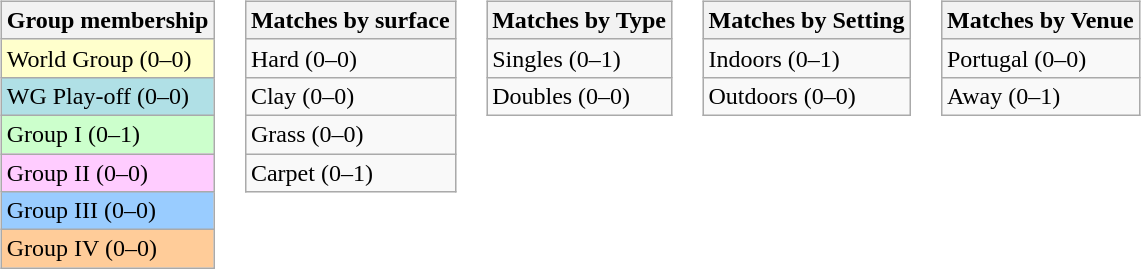<table>
<tr valign=top>
<td><br><table class=wikitable>
<tr>
<th>Group membership</th>
</tr>
<tr style="background:#ffc;">
<td>World Group (0–0)</td>
</tr>
<tr style="background:#B0E0E6;">
<td>WG Play-off (0–0)</td>
</tr>
<tr style="background:#cfc;">
<td>Group I (0–1)</td>
</tr>
<tr style="background:#fcf;">
<td>Group II (0–0)</td>
</tr>
<tr style="background:#9cf;">
<td>Group III (0–0)</td>
</tr>
<tr style="background:#fc9;">
<td>Group IV (0–0)</td>
</tr>
</table>
</td>
<td><br><table class=wikitable>
<tr>
<th>Matches by surface</th>
</tr>
<tr>
<td>Hard (0–0)</td>
</tr>
<tr>
<td>Clay (0–0)</td>
</tr>
<tr>
<td>Grass (0–0)</td>
</tr>
<tr>
<td>Carpet (0–1)</td>
</tr>
</table>
</td>
<td><br><table class=wikitable>
<tr>
<th>Matches by Type</th>
</tr>
<tr>
<td>Singles (0–1)</td>
</tr>
<tr>
<td>Doubles (0–0)</td>
</tr>
</table>
</td>
<td><br><table class=wikitable>
<tr>
<th>Matches by Setting</th>
</tr>
<tr>
<td>Indoors (0–1)</td>
</tr>
<tr>
<td>Outdoors (0–0)</td>
</tr>
</table>
</td>
<td><br><table class=wikitable>
<tr>
<th>Matches by Venue</th>
</tr>
<tr>
<td>Portugal (0–0)</td>
</tr>
<tr>
<td>Away (0–1)</td>
</tr>
</table>
</td>
</tr>
</table>
